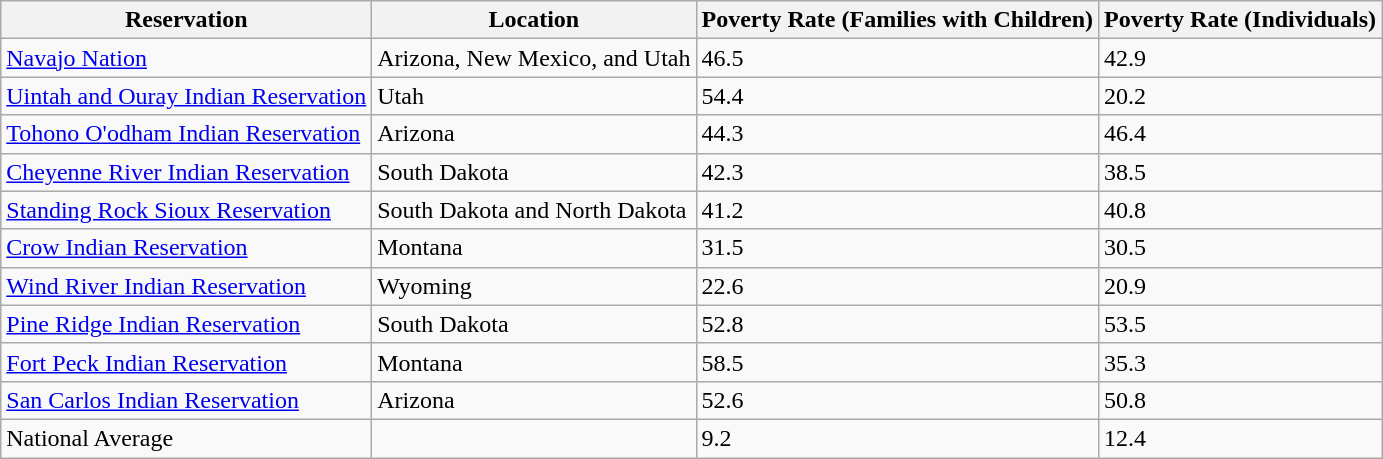<table class="wikitable sortable">
<tr>
<th>Reservation</th>
<th>Location</th>
<th>Poverty Rate (Families with Children)</th>
<th>Poverty Rate (Individuals)</th>
</tr>
<tr>
<td><a href='#'>Navajo Nation</a></td>
<td>Arizona, New Mexico, and Utah</td>
<td>46.5</td>
<td>42.9</td>
</tr>
<tr>
<td><a href='#'>Uintah and Ouray Indian Reservation</a></td>
<td>Utah</td>
<td>54.4</td>
<td>20.2</td>
</tr>
<tr>
<td><a href='#'>Tohono O'odham Indian Reservation</a></td>
<td>Arizona</td>
<td>44.3</td>
<td>46.4</td>
</tr>
<tr>
<td><a href='#'>Cheyenne River Indian Reservation</a></td>
<td>South Dakota</td>
<td>42.3</td>
<td>38.5</td>
</tr>
<tr>
<td><a href='#'>Standing Rock Sioux Reservation</a></td>
<td>South Dakota and North Dakota</td>
<td>41.2</td>
<td>40.8</td>
</tr>
<tr>
<td><a href='#'>Crow Indian Reservation</a></td>
<td>Montana</td>
<td>31.5</td>
<td>30.5</td>
</tr>
<tr>
<td><a href='#'>Wind River Indian Reservation</a></td>
<td>Wyoming</td>
<td>22.6</td>
<td>20.9</td>
</tr>
<tr>
<td><a href='#'>Pine Ridge Indian Reservation</a></td>
<td>South Dakota</td>
<td>52.8</td>
<td>53.5</td>
</tr>
<tr>
<td><a href='#'>Fort Peck Indian Reservation</a></td>
<td>Montana</td>
<td>58.5</td>
<td>35.3</td>
</tr>
<tr>
<td><a href='#'>San Carlos Indian Reservation</a></td>
<td>Arizona</td>
<td>52.6</td>
<td>50.8</td>
</tr>
<tr>
<td>National Average</td>
<td></td>
<td>9.2</td>
<td>12.4</td>
</tr>
</table>
